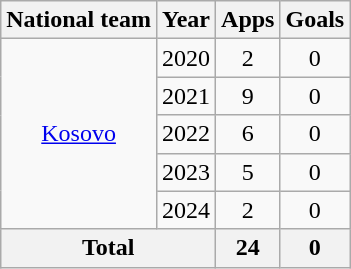<table class="wikitable" style="text-align:center">
<tr>
<th>National team</th>
<th>Year</th>
<th>Apps</th>
<th>Goals</th>
</tr>
<tr>
<td rowspan="5"><a href='#'>Kosovo</a></td>
<td>2020</td>
<td>2</td>
<td>0</td>
</tr>
<tr>
<td>2021</td>
<td>9</td>
<td>0</td>
</tr>
<tr>
<td>2022</td>
<td>6</td>
<td>0</td>
</tr>
<tr>
<td>2023</td>
<td>5</td>
<td>0</td>
</tr>
<tr>
<td>2024</td>
<td>2</td>
<td>0</td>
</tr>
<tr>
<th colspan="2">Total</th>
<th>24</th>
<th>0</th>
</tr>
</table>
